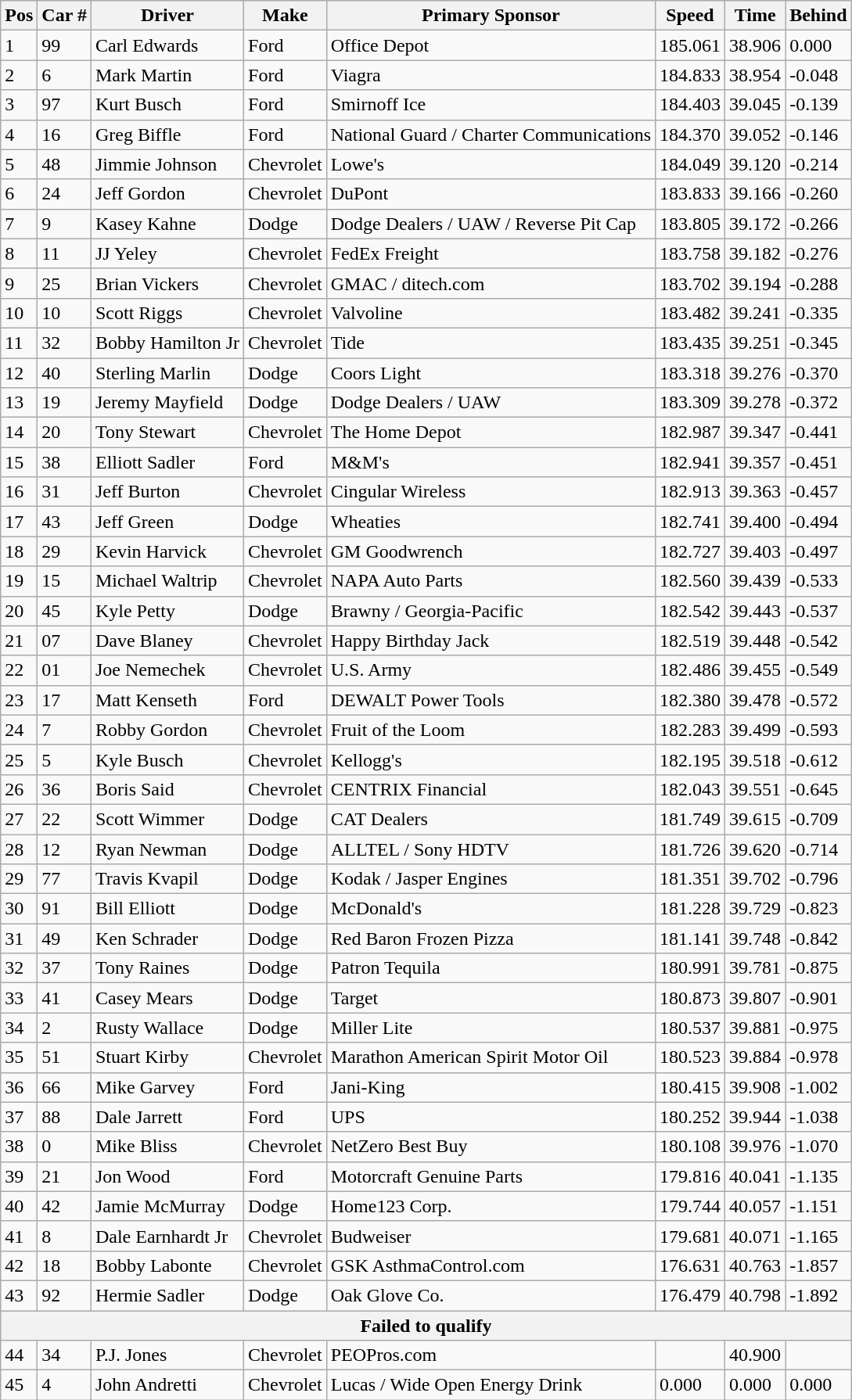<table class="wikitable">
<tr>
<th colspan="1" rowspan="1">Pos</th>
<th colspan="1" rowspan="1">Car #</th>
<th colspan="1" rowspan="1">Driver</th>
<th colspan="1" rowspan="1">Make</th>
<th colspan="1" rowspan="1">Primary Sponsor</th>
<th colspan="1" rowspan="1">Speed</th>
<th colspan="1" rowspan="1">Time</th>
<th colspan="1" rowspan="1">Behind</th>
</tr>
<tr>
<td>1</td>
<td>99</td>
<td>Carl Edwards</td>
<td>Ford</td>
<td>Office Depot</td>
<td>185.061</td>
<td>38.906</td>
<td>0.000</td>
</tr>
<tr>
<td>2</td>
<td>6</td>
<td>Mark Martin</td>
<td>Ford</td>
<td>Viagra</td>
<td>184.833</td>
<td>38.954</td>
<td>-0.048</td>
</tr>
<tr>
<td>3</td>
<td>97</td>
<td>Kurt Busch</td>
<td>Ford</td>
<td>Smirnoff Ice</td>
<td>184.403</td>
<td>39.045</td>
<td>-0.139</td>
</tr>
<tr>
<td>4</td>
<td>16</td>
<td>Greg Biffle</td>
<td>Ford</td>
<td>National Guard / Charter Communications</td>
<td>184.370</td>
<td>39.052</td>
<td>-0.146</td>
</tr>
<tr>
<td>5</td>
<td>48</td>
<td>Jimmie Johnson</td>
<td>Chevrolet</td>
<td>Lowe's</td>
<td>184.049</td>
<td>39.120</td>
<td>-0.214</td>
</tr>
<tr>
<td>6</td>
<td>24</td>
<td>Jeff Gordon</td>
<td>Chevrolet</td>
<td>DuPont</td>
<td>183.833</td>
<td>39.166</td>
<td>-0.260</td>
</tr>
<tr>
<td>7</td>
<td>9</td>
<td>Kasey Kahne</td>
<td>Dodge</td>
<td>Dodge Dealers / UAW / Reverse Pit Cap</td>
<td>183.805</td>
<td>39.172</td>
<td>-0.266</td>
</tr>
<tr>
<td>8</td>
<td>11</td>
<td>JJ Yeley</td>
<td>Chevrolet</td>
<td>FedEx Freight</td>
<td>183.758</td>
<td>39.182</td>
<td>-0.276</td>
</tr>
<tr>
<td>9</td>
<td>25</td>
<td>Brian Vickers</td>
<td>Chevrolet</td>
<td>GMAC / ditech.com</td>
<td>183.702</td>
<td>39.194</td>
<td>-0.288</td>
</tr>
<tr>
<td>10</td>
<td>10</td>
<td>Scott Riggs</td>
<td>Chevrolet</td>
<td>Valvoline</td>
<td>183.482</td>
<td>39.241</td>
<td>-0.335</td>
</tr>
<tr>
<td>11</td>
<td>32</td>
<td>Bobby Hamilton Jr</td>
<td>Chevrolet</td>
<td>Tide</td>
<td>183.435</td>
<td>39.251</td>
<td>-0.345</td>
</tr>
<tr>
<td>12</td>
<td>40</td>
<td>Sterling Marlin</td>
<td>Dodge</td>
<td>Coors Light</td>
<td>183.318</td>
<td>39.276</td>
<td>-0.370</td>
</tr>
<tr>
<td>13</td>
<td>19</td>
<td>Jeremy Mayfield</td>
<td>Dodge</td>
<td>Dodge Dealers / UAW</td>
<td>183.309</td>
<td>39.278</td>
<td>-0.372</td>
</tr>
<tr>
<td>14</td>
<td>20</td>
<td>Tony Stewart</td>
<td>Chevrolet</td>
<td>The Home Depot</td>
<td>182.987</td>
<td>39.347</td>
<td>-0.441</td>
</tr>
<tr>
<td>15</td>
<td>38</td>
<td>Elliott Sadler</td>
<td>Ford</td>
<td>M&M's</td>
<td>182.941</td>
<td>39.357</td>
<td>-0.451</td>
</tr>
<tr>
<td>16</td>
<td>31</td>
<td>Jeff Burton</td>
<td>Chevrolet</td>
<td>Cingular Wireless</td>
<td>182.913</td>
<td>39.363</td>
<td>-0.457</td>
</tr>
<tr>
<td>17</td>
<td>43</td>
<td>Jeff Green</td>
<td>Dodge</td>
<td>Wheaties</td>
<td>182.741</td>
<td>39.400</td>
<td>-0.494</td>
</tr>
<tr>
<td>18</td>
<td>29</td>
<td>Kevin Harvick</td>
<td>Chevrolet</td>
<td>GM Goodwrench</td>
<td>182.727</td>
<td>39.403</td>
<td>-0.497</td>
</tr>
<tr>
<td>19</td>
<td>15</td>
<td>Michael Waltrip</td>
<td>Chevrolet</td>
<td>NAPA Auto Parts</td>
<td>182.560</td>
<td>39.439</td>
<td>-0.533</td>
</tr>
<tr>
<td>20</td>
<td>45</td>
<td>Kyle Petty</td>
<td>Dodge</td>
<td>Brawny / Georgia-Pacific</td>
<td>182.542</td>
<td>39.443</td>
<td>-0.537</td>
</tr>
<tr>
<td>21</td>
<td>07</td>
<td>Dave Blaney</td>
<td>Chevrolet</td>
<td>Happy Birthday Jack</td>
<td>182.519</td>
<td>39.448</td>
<td>-0.542</td>
</tr>
<tr>
<td>22</td>
<td>01</td>
<td>Joe Nemechek</td>
<td>Chevrolet</td>
<td>U.S. Army</td>
<td>182.486</td>
<td>39.455</td>
<td>-0.549</td>
</tr>
<tr>
<td>23</td>
<td>17</td>
<td>Matt Kenseth</td>
<td>Ford</td>
<td>DEWALT Power Tools</td>
<td>182.380</td>
<td>39.478</td>
<td>-0.572</td>
</tr>
<tr>
<td>24</td>
<td>7</td>
<td>Robby Gordon</td>
<td>Chevrolet</td>
<td>Fruit of the Loom</td>
<td>182.283</td>
<td>39.499</td>
<td>-0.593</td>
</tr>
<tr>
<td>25</td>
<td>5</td>
<td>Kyle Busch</td>
<td>Chevrolet</td>
<td>Kellogg's</td>
<td>182.195</td>
<td>39.518</td>
<td>-0.612</td>
</tr>
<tr>
<td>26</td>
<td>36</td>
<td>Boris Said</td>
<td>Chevrolet</td>
<td>CENTRIX Financial</td>
<td>182.043</td>
<td>39.551</td>
<td>-0.645</td>
</tr>
<tr>
<td>27</td>
<td>22</td>
<td>Scott Wimmer</td>
<td>Dodge</td>
<td>CAT Dealers</td>
<td>181.749</td>
<td>39.615</td>
<td>-0.709</td>
</tr>
<tr>
<td>28</td>
<td>12</td>
<td>Ryan Newman</td>
<td>Dodge</td>
<td>ALLTEL / Sony HDTV</td>
<td>181.726</td>
<td>39.620</td>
<td>-0.714</td>
</tr>
<tr>
<td>29</td>
<td>77</td>
<td>Travis Kvapil</td>
<td>Dodge</td>
<td>Kodak / Jasper Engines</td>
<td>181.351</td>
<td>39.702</td>
<td>-0.796</td>
</tr>
<tr>
<td>30</td>
<td>91</td>
<td>Bill Elliott</td>
<td>Dodge</td>
<td>McDonald's</td>
<td>181.228</td>
<td>39.729</td>
<td>-0.823</td>
</tr>
<tr>
<td>31</td>
<td>49</td>
<td>Ken Schrader</td>
<td>Dodge</td>
<td>Red Baron Frozen Pizza</td>
<td>181.141</td>
<td>39.748</td>
<td>-0.842</td>
</tr>
<tr>
<td>32</td>
<td>37</td>
<td>Tony Raines</td>
<td>Dodge</td>
<td>Patron Tequila</td>
<td>180.991</td>
<td>39.781</td>
<td>-0.875</td>
</tr>
<tr>
<td>33</td>
<td>41</td>
<td>Casey Mears</td>
<td>Dodge</td>
<td>Target</td>
<td>180.873</td>
<td>39.807</td>
<td>-0.901</td>
</tr>
<tr>
<td>34</td>
<td>2</td>
<td>Rusty Wallace</td>
<td>Dodge</td>
<td>Miller Lite</td>
<td>180.537</td>
<td>39.881</td>
<td>-0.975</td>
</tr>
<tr>
<td>35</td>
<td>51</td>
<td>Stuart Kirby</td>
<td>Chevrolet</td>
<td>Marathon American Spirit Motor Oil</td>
<td>180.523</td>
<td>39.884</td>
<td>-0.978</td>
</tr>
<tr>
<td>36</td>
<td>66</td>
<td>Mike Garvey</td>
<td>Ford</td>
<td>Jani-King</td>
<td>180.415</td>
<td>39.908</td>
<td>-1.002</td>
</tr>
<tr>
<td>37</td>
<td>88</td>
<td>Dale Jarrett</td>
<td>Ford</td>
<td>UPS</td>
<td>180.252</td>
<td>39.944</td>
<td>-1.038</td>
</tr>
<tr>
<td>38</td>
<td>0</td>
<td>Mike Bliss</td>
<td>Chevrolet</td>
<td>NetZero Best Buy</td>
<td>180.108</td>
<td>39.976</td>
<td>-1.070</td>
</tr>
<tr>
<td>39</td>
<td>21</td>
<td>Jon Wood</td>
<td>Ford</td>
<td>Motorcraft Genuine Parts</td>
<td>179.816</td>
<td>40.041</td>
<td>-1.135</td>
</tr>
<tr>
<td>40</td>
<td>42</td>
<td>Jamie McMurray</td>
<td>Dodge</td>
<td>Home123 Corp.</td>
<td>179.744</td>
<td>40.057</td>
<td>-1.151</td>
</tr>
<tr>
<td>41</td>
<td>8</td>
<td>Dale Earnhardt Jr</td>
<td>Chevrolet</td>
<td>Budweiser</td>
<td>179.681</td>
<td>40.071</td>
<td>-1.165</td>
</tr>
<tr>
<td>42</td>
<td>18</td>
<td>Bobby Labonte</td>
<td>Chevrolet</td>
<td>GSK AsthmaControl.com</td>
<td>176.631</td>
<td>40.763</td>
<td>-1.857</td>
</tr>
<tr>
<td>43</td>
<td>92</td>
<td>Hermie Sadler</td>
<td>Dodge</td>
<td>Oak Glove Co.</td>
<td>176.479</td>
<td>40.798</td>
<td>-1.892</td>
</tr>
<tr>
<th colspan="8">Failed to qualify</th>
</tr>
<tr>
<td>44</td>
<td>34</td>
<td>P.J. Jones</td>
<td>Chevrolet</td>
<td>PEOPros.com</td>
<td></td>
<td>40.900</td>
<td></td>
</tr>
<tr>
<td>45</td>
<td>4</td>
<td>John Andretti</td>
<td>Chevrolet</td>
<td>Lucas / Wide Open Energy Drink</td>
<td>0.000</td>
<td>0.000</td>
<td>0.000</td>
</tr>
</table>
